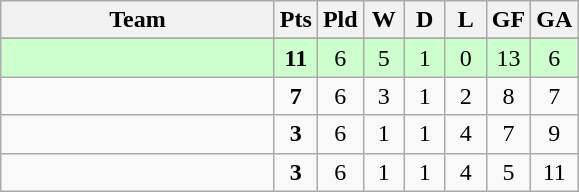<table class="wikitable" style="text-align: center;">
<tr>
<th width=175>Team</th>
<th width=20 abbr="Points">Pts</th>
<th width=20 abbr="Played">Pld</th>
<th width=20 abbr="Won">W</th>
<th width=20 abbr="Drawn">D</th>
<th width=20 abbr="Lost">L</th>
<th width=20 abbr="Goals for">GF</th>
<th width=20 abbr="Goals against">GA</th>
</tr>
<tr style="background:#ffffff;">
</tr>
<tr align=center bgcolor=ccffcc>
<td style="text-align:left;"></td>
<td><strong>11</strong></td>
<td>6</td>
<td>5</td>
<td>1</td>
<td>0</td>
<td>13</td>
<td>6</td>
</tr>
<tr align=center>
<td style="text-align:left;"></td>
<td><strong>7</strong></td>
<td>6</td>
<td>3</td>
<td>1</td>
<td>2</td>
<td>8</td>
<td>7</td>
</tr>
<tr align=center>
<td style="text-align:left;"></td>
<td><strong>3</strong></td>
<td>6</td>
<td>1</td>
<td>1</td>
<td>4</td>
<td>7</td>
<td>9</td>
</tr>
<tr align=center>
<td style="text-align:left;"></td>
<td><strong>3</strong></td>
<td>6</td>
<td>1</td>
<td>1</td>
<td>4</td>
<td>5</td>
<td>11</td>
</tr>
</table>
